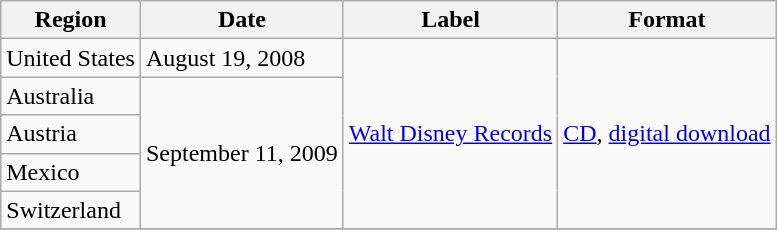<table class=wikitable>
<tr>
<th>Region</th>
<th>Date</th>
<th>Label</th>
<th>Format</th>
</tr>
<tr>
<td>United States</td>
<td>August 19, 2008</td>
<td rowspan="5"><a href='#'>Walt Disney Records</a></td>
<td rowspan="5"><a href='#'>CD</a>, <a href='#'>digital download</a></td>
</tr>
<tr>
<td>Australia</td>
<td rowspan="4">September 11, 2009</td>
</tr>
<tr>
<td>Austria</td>
</tr>
<tr>
<td>Mexico</td>
</tr>
<tr>
<td>Switzerland</td>
</tr>
<tr>
</tr>
</table>
